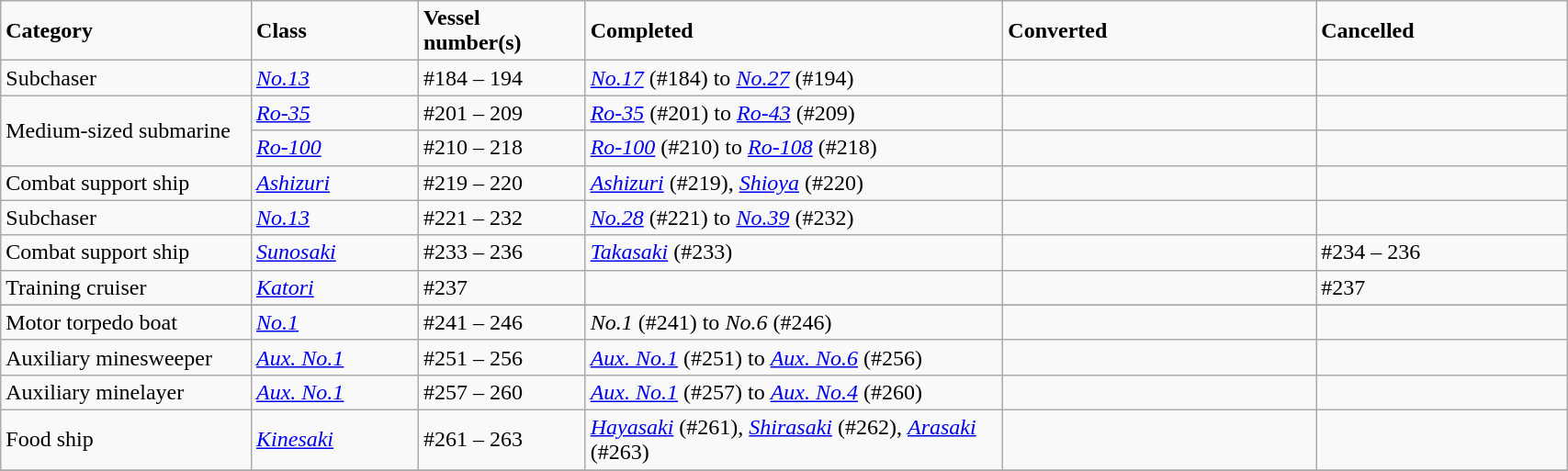<table class="wikitable" width="90%">
<tr>
<td width="12%"><strong>Category</strong></td>
<td width="8%"><strong>Class</strong></td>
<td width="8%"><strong>Vessel number(s)</strong></td>
<td width="20%"><strong>Completed</strong></td>
<td width="15%"><strong>Converted</strong></td>
<td width="12%"><strong>Cancelled</strong></td>
</tr>
<tr>
<td>Subchaser</td>
<td><em><a href='#'>No.13</a></em></td>
<td>#184 – 194</td>
<td><em><a href='#'>No.17</a></em> (#184) to <em><a href='#'>No.27</a></em> (#194)</td>
<td></td>
<td></td>
</tr>
<tr>
<td rowspan="2">Medium-sized submarine</td>
<td><em><a href='#'>Ro-35</a></em></td>
<td>#201 – 209</td>
<td><em><a href='#'>Ro-35</a></em> (#201) to <em><a href='#'>Ro-43</a></em> (#209)</td>
<td></td>
<td></td>
</tr>
<tr>
<td><em><a href='#'>Ro-100</a></em></td>
<td>#210 – 218</td>
<td><em><a href='#'>Ro-100</a></em> (#210) to <em><a href='#'>Ro-108</a></em> (#218)</td>
<td></td>
<td></td>
</tr>
<tr>
<td>Combat support ship</td>
<td><em><a href='#'>Ashizuri</a></em></td>
<td>#219 – 220</td>
<td><em><a href='#'>Ashizuri</a></em> (#219), <em><a href='#'>Shioya</a></em> (#220)</td>
<td></td>
<td></td>
</tr>
<tr>
<td>Subchaser</td>
<td><em><a href='#'>No.13</a></em></td>
<td>#221 – 232</td>
<td><em><a href='#'>No.28</a></em> (#221) to <em><a href='#'>No.39</a></em> (#232)</td>
<td></td>
<td></td>
</tr>
<tr>
<td>Combat support ship</td>
<td><em><a href='#'>Sunosaki</a></em></td>
<td>#233 – 236</td>
<td><em><a href='#'>Takasaki</a></em> (#233)</td>
<td></td>
<td>#234 – 236</td>
</tr>
<tr>
<td>Training cruiser</td>
<td><em><a href='#'>Katori</a></em></td>
<td>#237</td>
<td></td>
<td></td>
<td>#237</td>
</tr>
<tr>
</tr>
<tr>
<td>Motor torpedo boat</td>
<td><em><a href='#'>No.1</a></em></td>
<td>#241 – 246</td>
<td><em>No.1</em> (#241) to <em>No.6</em> (#246)</td>
<td></td>
<td></td>
</tr>
<tr>
<td>Auxiliary minesweeper</td>
<td><em><a href='#'>Aux. No.1</a></em></td>
<td>#251 – 256</td>
<td><em><a href='#'>Aux. No.1</a></em> (#251) to <em><a href='#'>Aux. No.6</a></em> (#256)</td>
<td></td>
<td></td>
</tr>
<tr>
<td>Auxiliary minelayer</td>
<td><em><a href='#'>Aux. No.1</a></em></td>
<td>#257 – 260</td>
<td><em><a href='#'>Aux. No.1</a></em> (#257) to <em><a href='#'>Aux. No.4</a></em> (#260)</td>
<td></td>
<td></td>
</tr>
<tr>
<td>Food ship</td>
<td><em><a href='#'>Kinesaki</a></em></td>
<td>#261 – 263</td>
<td><em><a href='#'>Hayasaki</a></em> (#261), <em><a href='#'>Shirasaki</a></em> (#262), <em><a href='#'>Arasaki</a></em> (#263)</td>
<td></td>
<td></td>
</tr>
<tr>
</tr>
</table>
